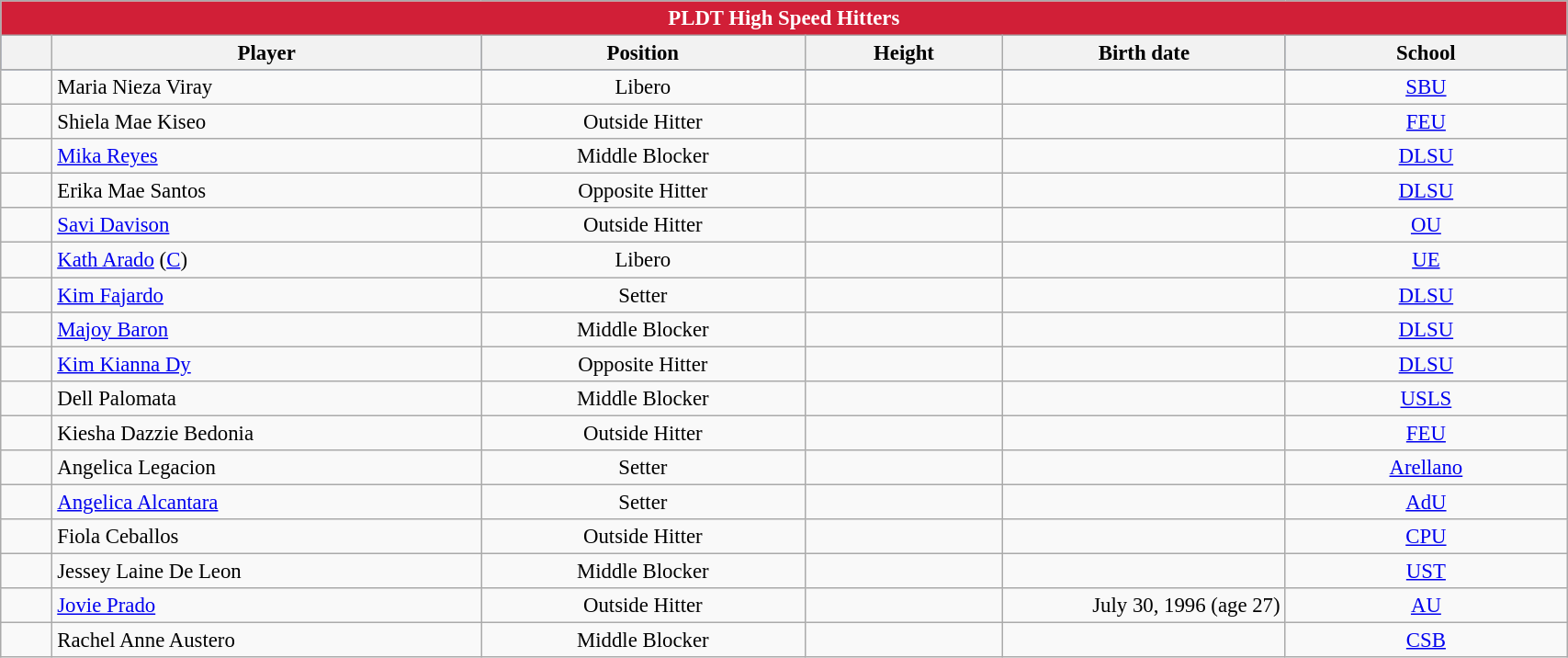<table class="wikitable sortable" style="font-size:95%; text-align:left;">
<tr>
<th colspan="6" style= "background:#D11F37; color:white; text-align: center"><strong>PLDT High Speed Hitters</strong></th>
</tr>
<tr style="background:#244183;">
<th style= "align=center; width:2em;"></th>
<th style= "align=center;width:20em;">Player</th>
<th style= "align=center; width:15em;">Position</th>
<th style= "align=center; width:9em;">Height</th>
<th style= "align=center; width:13em;">Birth date</th>
<th style= "align=center; width:13em;">School</th>
</tr>
<tr align=center>
<td></td>
<td align=left> Maria Nieza Viray</td>
<td>Libero</td>
<td></td>
<td align=right></td>
<td><a href='#'>SBU</a></td>
</tr>
<tr align=center>
<td></td>
<td align=left> Shiela Mae Kiseo</td>
<td>Outside Hitter</td>
<td></td>
<td align=right></td>
<td><a href='#'>FEU</a></td>
</tr>
<tr align=center>
<td></td>
<td align=left> <a href='#'>Mika Reyes</a></td>
<td>Middle Blocker</td>
<td></td>
<td align=right></td>
<td><a href='#'>DLSU</a></td>
</tr>
<tr align=center>
<td></td>
<td align=left> Erika Mae Santos</td>
<td>Opposite Hitter</td>
<td></td>
<td align=right></td>
<td><a href='#'>DLSU</a></td>
</tr>
<tr align=center>
<td></td>
<td align=left>  <a href='#'>Savi Davison</a></td>
<td>Outside Hitter</td>
<td></td>
<td align=right></td>
<td><a href='#'>OU</a></td>
</tr>
<tr align=center>
<td></td>
<td align=left> <a href='#'>Kath Arado</a> (<a href='#'>C</a>)</td>
<td>Libero</td>
<td></td>
<td align=right></td>
<td><a href='#'>UE</a></td>
</tr>
<tr align=center>
<td></td>
<td align=left> <a href='#'>Kim Fajardo</a></td>
<td>Setter</td>
<td></td>
<td align=right></td>
<td><a href='#'>DLSU</a></td>
</tr>
<tr align=center>
<td></td>
<td align="left"> <a href='#'>Majoy Baron</a></td>
<td>Middle Blocker</td>
<td></td>
<td align=right></td>
<td><a href='#'>DLSU</a></td>
</tr>
<tr align=center>
<td></td>
<td align="left"> <a href='#'>Kim Kianna Dy</a></td>
<td>Opposite Hitter</td>
<td></td>
<td align=right></td>
<td><a href='#'>DLSU</a></td>
</tr>
<tr align=center>
<td></td>
<td align=left> Dell Palomata</td>
<td>Middle Blocker</td>
<td></td>
<td align=right></td>
<td><a href='#'>USLS</a></td>
</tr>
<tr align=center>
<td></td>
<td align=left> Kiesha Dazzie Bedonia</td>
<td>Outside Hitter</td>
<td></td>
<td align=right></td>
<td><a href='#'>FEU</a></td>
</tr>
<tr align=center>
<td></td>
<td align=left> Angelica Legacion</td>
<td>Setter</td>
<td></td>
<td align=right></td>
<td><a href='#'>Arellano</a></td>
</tr>
<tr align=center>
<td></td>
<td align=left> <a href='#'>Angelica Alcantara</a></td>
<td>Setter</td>
<td></td>
<td align=right></td>
<td><a href='#'>AdU</a></td>
</tr>
<tr align=center>
<td></td>
<td align=left> Fiola Ceballos</td>
<td>Outside Hitter</td>
<td></td>
<td align=right></td>
<td><a href='#'>CPU</a></td>
</tr>
<tr align=center>
<td></td>
<td align=left> Jessey Laine De Leon</td>
<td>Middle Blocker</td>
<td></td>
<td align=right></td>
<td><a href='#'>UST</a></td>
</tr>
<tr align=center>
<td></td>
<td align=left> <a href='#'>Jovie Prado</a></td>
<td>Outside Hitter</td>
<td></td>
<td align=right>July 30, 1996 (age 27)</td>
<td><a href='#'>AU</a></td>
</tr>
<tr align=center>
<td></td>
<td align=left> Rachel Anne Austero</td>
<td>Middle Blocker</td>
<td></td>
<td align=right></td>
<td><a href='#'>CSB</a></td>
</tr>
</table>
